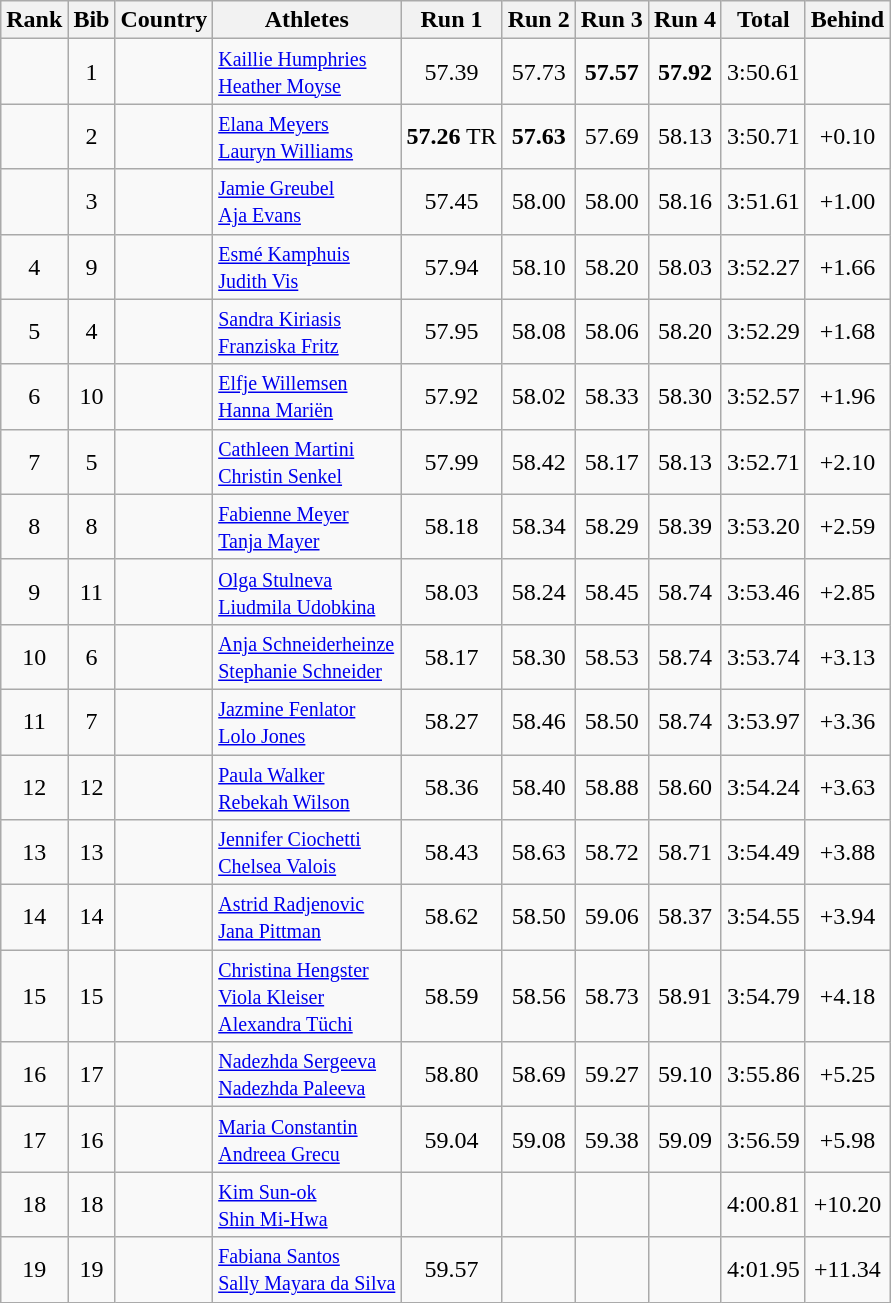<table class="wikitable sortable" style="text-align:center">
<tr>
<th>Rank</th>
<th>Bib</th>
<th>Country</th>
<th>Athletes</th>
<th>Run 1</th>
<th>Run 2</th>
<th>Run 3</th>
<th>Run 4</th>
<th>Total</th>
<th>Behind</th>
</tr>
<tr>
<td></td>
<td>1</td>
<td align=left></td>
<td align=left><small><a href='#'>Kaillie Humphries</a> <br> <a href='#'>Heather Moyse</a></small></td>
<td>57.39</td>
<td>57.73</td>
<td><strong>57.57</strong></td>
<td><strong>57.92</strong></td>
<td>3:50.61</td>
<td></td>
</tr>
<tr>
<td></td>
<td>2</td>
<td align=left></td>
<td align=left><small><a href='#'>Elana Meyers</a> <br> <a href='#'>Lauryn Williams</a></small></td>
<td><strong>57.26</strong> TR</td>
<td><strong>57.63</strong></td>
<td>57.69</td>
<td>58.13</td>
<td>3:50.71</td>
<td>+0.10</td>
</tr>
<tr>
<td></td>
<td>3</td>
<td align=left></td>
<td align=left><small><a href='#'>Jamie Greubel</a> <br> <a href='#'>Aja Evans</a></small></td>
<td>57.45</td>
<td>58.00</td>
<td>58.00</td>
<td>58.16</td>
<td>3:51.61</td>
<td>+1.00</td>
</tr>
<tr>
<td>4</td>
<td>9</td>
<td align=left></td>
<td align=left><small><a href='#'>Esmé Kamphuis</a> <br> <a href='#'>Judith Vis</a></small></td>
<td>57.94</td>
<td>58.10</td>
<td>58.20</td>
<td>58.03</td>
<td>3:52.27</td>
<td>+1.66</td>
</tr>
<tr>
<td>5</td>
<td>4</td>
<td align=left></td>
<td align=left><small><a href='#'>Sandra Kiriasis</a> <br> <a href='#'>Franziska Fritz</a></small></td>
<td>57.95</td>
<td>58.08</td>
<td>58.06</td>
<td>58.20</td>
<td>3:52.29</td>
<td>+1.68</td>
</tr>
<tr>
<td>6</td>
<td>10</td>
<td align=left></td>
<td align=left><small><a href='#'>Elfje Willemsen</a> <br> <a href='#'>Hanna Mariën</a></small></td>
<td>57.92</td>
<td>58.02</td>
<td>58.33</td>
<td>58.30</td>
<td>3:52.57</td>
<td>+1.96</td>
</tr>
<tr>
<td>7</td>
<td>5</td>
<td align=left></td>
<td align=left><small><a href='#'>Cathleen Martini</a> <br> <a href='#'>Christin Senkel</a></small></td>
<td>57.99</td>
<td>58.42</td>
<td>58.17</td>
<td>58.13</td>
<td>3:52.71</td>
<td>+2.10</td>
</tr>
<tr>
<td>8</td>
<td>8</td>
<td align=left></td>
<td align=left><small><a href='#'>Fabienne Meyer</a> <br> <a href='#'>Tanja Mayer</a></small></td>
<td>58.18</td>
<td>58.34</td>
<td>58.29</td>
<td>58.39</td>
<td>3:53.20</td>
<td>+2.59</td>
</tr>
<tr>
<td>9</td>
<td>11</td>
<td align=left></td>
<td align=left><small><a href='#'>Olga Stulneva</a> <br> <a href='#'>Liudmila Udobkina</a></small></td>
<td>58.03</td>
<td>58.24</td>
<td>58.45</td>
<td>58.74</td>
<td>3:53.46</td>
<td>+2.85</td>
</tr>
<tr>
<td>10</td>
<td>6</td>
<td align=left></td>
<td align=left><small><a href='#'>Anja Schneiderheinze</a> <br> <a href='#'>Stephanie Schneider</a></small></td>
<td>58.17</td>
<td>58.30</td>
<td>58.53</td>
<td>58.74</td>
<td>3:53.74</td>
<td>+3.13</td>
</tr>
<tr>
<td>11</td>
<td>7</td>
<td align=left></td>
<td align=left><small><a href='#'>Jazmine Fenlator</a> <br> <a href='#'>Lolo Jones</a></small></td>
<td>58.27</td>
<td>58.46</td>
<td>58.50</td>
<td>58.74</td>
<td>3:53.97</td>
<td>+3.36</td>
</tr>
<tr>
<td>12</td>
<td>12</td>
<td align=left></td>
<td align=left><small><a href='#'>Paula Walker</a> <br> <a href='#'>Rebekah Wilson</a></small></td>
<td>58.36</td>
<td>58.40</td>
<td>58.88</td>
<td>58.60</td>
<td>3:54.24</td>
<td>+3.63</td>
</tr>
<tr>
<td>13</td>
<td>13</td>
<td align=left></td>
<td align=left><small><a href='#'>Jennifer Ciochetti</a> <br> <a href='#'>Chelsea Valois</a></small></td>
<td>58.43</td>
<td>58.63</td>
<td>58.72</td>
<td>58.71</td>
<td>3:54.49</td>
<td>+3.88</td>
</tr>
<tr>
<td>14</td>
<td>14</td>
<td align=left></td>
<td align=left><small><a href='#'>Astrid Radjenovic</a> <br> <a href='#'>Jana Pittman</a></small></td>
<td>58.62</td>
<td>58.50</td>
<td>59.06</td>
<td>58.37</td>
<td>3:54.55</td>
<td>+3.94</td>
</tr>
<tr>
<td>15</td>
<td>15</td>
<td align=left></td>
<td align=left><small><a href='#'>Christina Hengster</a> <br> <a href='#'>Viola Kleiser</a> <br> <a href='#'>Alexandra Tüchi</a> </small></td>
<td>58.59</td>
<td>58.56</td>
<td>58.73</td>
<td>58.91</td>
<td>3:54.79</td>
<td>+4.18</td>
</tr>
<tr>
<td>16</td>
<td>17</td>
<td align=left></td>
<td align=left><small><a href='#'>Nadezhda Sergeeva</a> <br> <a href='#'>Nadezhda Paleeva</a></small></td>
<td>58.80</td>
<td>58.69</td>
<td>59.27</td>
<td>59.10</td>
<td>3:55.86</td>
<td>+5.25</td>
</tr>
<tr>
<td>17</td>
<td>16</td>
<td align=left></td>
<td align=left><small><a href='#'>Maria Constantin</a> <br> <a href='#'>Andreea Grecu</a></small></td>
<td>59.04</td>
<td>59.08</td>
<td>59.38</td>
<td>59.09</td>
<td>3:56.59</td>
<td>+5.98</td>
</tr>
<tr>
<td>18</td>
<td>18</td>
<td align=left></td>
<td align=left><small><a href='#'>Kim Sun-ok</a> <br> <a href='#'>Shin Mi-Hwa</a></small></td>
<td></td>
<td></td>
<td></td>
<td></td>
<td>4:00.81</td>
<td>+10.20</td>
</tr>
<tr>
<td>19</td>
<td>19</td>
<td align=left></td>
<td align=left><small><a href='#'>Fabiana Santos</a> <br> <a href='#'>Sally Mayara da Silva</a></small></td>
<td>59.57</td>
<td></td>
<td></td>
<td></td>
<td>4:01.95</td>
<td>+11.34</td>
</tr>
</table>
